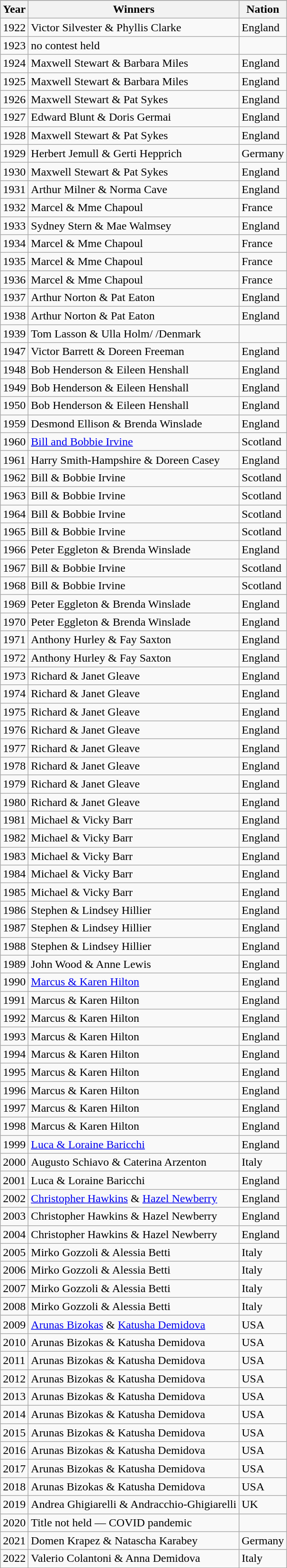<table class=wikitable>
<tr>
</tr>
<tr>
<th>Year</th>
<th>Winners</th>
<th>Nation</th>
</tr>
<tr>
<td>1922</td>
<td>Victor Silvester & Phyllis Clarke</td>
<td>England</td>
</tr>
<tr>
<td>1923</td>
<td>no contest held</td>
<td></td>
</tr>
<tr>
<td>1924</td>
<td>Maxwell Stewart & Barbara Miles</td>
<td>England</td>
</tr>
<tr>
<td>1925</td>
<td>Maxwell Stewart & Barbara Miles</td>
<td>England</td>
</tr>
<tr>
<td>1926</td>
<td>Maxwell Stewart & Pat Sykes</td>
<td>England</td>
</tr>
<tr>
<td>1927</td>
<td>Edward Blunt & Doris Germai</td>
<td>England</td>
</tr>
<tr>
<td>1928</td>
<td>Maxwell Stewart & Pat Sykes</td>
<td>England</td>
</tr>
<tr>
<td>1929</td>
<td>Herbert Jemull & Gerti Hepprich</td>
<td>Germany</td>
</tr>
<tr>
<td>1930</td>
<td>Maxwell Stewart & Pat Sykes</td>
<td>England</td>
</tr>
<tr>
<td>1931</td>
<td>Arthur Milner & Norma Cave</td>
<td>England</td>
</tr>
<tr>
<td>1932</td>
<td>Marcel & Mme Chapoul</td>
<td>France</td>
</tr>
<tr>
<td>1933</td>
<td>Sydney Stern & Mae Walmsey</td>
<td>England</td>
</tr>
<tr>
<td>1934</td>
<td>Marcel & Mme Chapoul</td>
<td>France</td>
</tr>
<tr>
<td>1935</td>
<td>Marcel & Mme Chapoul</td>
<td>France</td>
</tr>
<tr>
<td>1936</td>
<td>Marcel & Mme Chapoul</td>
<td>France</td>
</tr>
<tr>
<td>1937</td>
<td>Arthur Norton & Pat Eaton</td>
<td>England</td>
</tr>
<tr>
<td>1938</td>
<td>Arthur Norton & Pat Eaton</td>
<td>England</td>
</tr>
<tr>
<td>1939</td>
<td>Tom Lasson & Ulla Holm/ /Denmark</td>
</tr>
<tr>
<td>1947</td>
<td>Victor Barrett & Doreen Freeman</td>
<td>England</td>
</tr>
<tr>
<td>1948</td>
<td>Bob Henderson & Eileen Henshall</td>
<td>England</td>
</tr>
<tr>
<td>1949</td>
<td>Bob Henderson & Eileen Henshall</td>
<td>England</td>
</tr>
<tr>
<td>1950</td>
<td>Bob Henderson & Eileen Henshall</td>
<td>England</td>
</tr>
<tr>
<td>1959</td>
<td>Desmond Ellison & Brenda Winslade</td>
<td>England</td>
</tr>
<tr>
<td>1960</td>
<td><a href='#'>Bill and Bobbie Irvine</a></td>
<td>Scotland</td>
</tr>
<tr>
<td>1961</td>
<td>Harry Smith-Hampshire & Doreen Casey</td>
<td>England</td>
</tr>
<tr>
<td>1962</td>
<td>Bill & Bobbie Irvine</td>
<td>Scotland</td>
</tr>
<tr>
<td>1963</td>
<td>Bill & Bobbie Irvine</td>
<td>Scotland</td>
</tr>
<tr>
<td>1964</td>
<td>Bill & Bobbie Irvine</td>
<td>Scotland</td>
</tr>
<tr>
<td>1965</td>
<td>Bill & Bobbie Irvine</td>
<td>Scotland</td>
</tr>
<tr>
<td>1966</td>
<td>Peter Eggleton & Brenda Winslade</td>
<td>England</td>
</tr>
<tr>
<td>1967</td>
<td>Bill & Bobbie Irvine</td>
<td>Scotland</td>
</tr>
<tr>
<td>1968</td>
<td>Bill & Bobbie Irvine</td>
<td>Scotland</td>
</tr>
<tr>
<td>1969</td>
<td>Peter Eggleton & Brenda Winslade</td>
<td>England</td>
</tr>
<tr>
<td>1970</td>
<td>Peter Eggleton & Brenda Winslade</td>
<td>England</td>
</tr>
<tr>
<td>1971</td>
<td>Anthony Hurley & Fay Saxton</td>
<td>England</td>
</tr>
<tr>
<td>1972</td>
<td>Anthony Hurley & Fay Saxton</td>
<td>England</td>
</tr>
<tr>
<td>1973</td>
<td>Richard & Janet Gleave</td>
<td>England</td>
</tr>
<tr>
<td>1974</td>
<td>Richard & Janet Gleave</td>
<td>England</td>
</tr>
<tr>
<td>1975</td>
<td>Richard & Janet Gleave</td>
<td>England</td>
</tr>
<tr>
<td>1976</td>
<td>Richard & Janet Gleave</td>
<td>England</td>
</tr>
<tr>
<td>1977</td>
<td>Richard & Janet Gleave</td>
<td>England</td>
</tr>
<tr>
<td>1978</td>
<td>Richard & Janet Gleave</td>
<td>England</td>
</tr>
<tr>
<td>1979</td>
<td>Richard & Janet Gleave</td>
<td>England</td>
</tr>
<tr>
<td>1980</td>
<td>Richard & Janet Gleave</td>
<td>England</td>
</tr>
<tr>
<td>1981</td>
<td>Michael & Vicky Barr</td>
<td>England</td>
</tr>
<tr>
<td>1982</td>
<td>Michael & Vicky Barr</td>
<td>England</td>
</tr>
<tr>
<td>1983</td>
<td>Michael & Vicky Barr</td>
<td>England</td>
</tr>
<tr>
<td>1984</td>
<td>Michael & Vicky Barr</td>
<td>England</td>
</tr>
<tr>
<td>1985</td>
<td>Michael & Vicky Barr</td>
<td>England</td>
</tr>
<tr>
<td>1986</td>
<td>Stephen & Lindsey Hillier</td>
<td>England</td>
</tr>
<tr>
<td>1987</td>
<td>Stephen & Lindsey Hillier</td>
<td>England</td>
</tr>
<tr>
<td>1988</td>
<td>Stephen & Lindsey Hillier</td>
<td>England</td>
</tr>
<tr>
<td>1989</td>
<td>John Wood & Anne Lewis</td>
<td>England</td>
</tr>
<tr>
<td>1990</td>
<td><a href='#'>Marcus & Karen Hilton</a></td>
<td>England</td>
</tr>
<tr>
<td>1991</td>
<td>Marcus & Karen Hilton</td>
<td>England</td>
</tr>
<tr>
<td>1992</td>
<td>Marcus & Karen Hilton</td>
<td>England</td>
</tr>
<tr>
<td>1993</td>
<td>Marcus & Karen Hilton</td>
<td>England</td>
</tr>
<tr>
<td>1994</td>
<td>Marcus & Karen Hilton</td>
<td>England</td>
</tr>
<tr>
<td>1995</td>
<td>Marcus & Karen Hilton</td>
<td>England</td>
</tr>
<tr>
<td>1996</td>
<td>Marcus & Karen Hilton</td>
<td>England</td>
</tr>
<tr>
<td>1997</td>
<td>Marcus & Karen Hilton</td>
<td>England</td>
</tr>
<tr>
<td>1998</td>
<td>Marcus & Karen Hilton</td>
<td>England</td>
</tr>
<tr>
<td>1999</td>
<td><a href='#'>Luca & Loraine Baricchi</a></td>
<td>England</td>
</tr>
<tr>
<td>2000</td>
<td>Augusto Schiavo & Caterina Arzenton</td>
<td>Italy</td>
</tr>
<tr>
<td>2001</td>
<td>Luca & Loraine Baricchi</td>
<td>England</td>
</tr>
<tr>
<td>2002</td>
<td><a href='#'>Christopher Hawkins</a> & <a href='#'>Hazel Newberry</a></td>
<td>England</td>
</tr>
<tr>
<td>2003</td>
<td>Christopher Hawkins & Hazel Newberry</td>
<td>England</td>
</tr>
<tr>
<td>2004</td>
<td>Christopher Hawkins & Hazel Newberry</td>
<td>England</td>
</tr>
<tr>
<td>2005</td>
<td>Mirko Gozzoli & Alessia Betti</td>
<td>Italy</td>
</tr>
<tr>
<td>2006</td>
<td>Mirko Gozzoli & Alessia Betti</td>
<td>Italy</td>
</tr>
<tr>
<td>2007</td>
<td>Mirko Gozzoli & Alessia Betti</td>
<td>Italy</td>
</tr>
<tr>
<td>2008</td>
<td>Mirko Gozzoli & Alessia Betti</td>
<td>Italy</td>
</tr>
<tr>
<td>2009</td>
<td><a href='#'>Arunas Bizokas</a> & <a href='#'>Katusha Demidova</a></td>
<td>USA</td>
</tr>
<tr>
<td>2010</td>
<td>Arunas Bizokas & Katusha Demidova</td>
<td>USA</td>
</tr>
<tr>
<td>2011</td>
<td>Arunas Bizokas & Katusha Demidova</td>
<td>USA</td>
</tr>
<tr>
<td>2012</td>
<td>Arunas Bizokas & Katusha Demidova</td>
<td>USA</td>
</tr>
<tr>
<td>2013</td>
<td>Arunas Bizokas & Katusha Demidova</td>
<td>USA</td>
</tr>
<tr>
<td>2014</td>
<td>Arunas Bizokas & Katusha Demidova</td>
<td>USA</td>
</tr>
<tr>
<td>2015</td>
<td>Arunas Bizokas & Katusha Demidova</td>
<td>USA</td>
</tr>
<tr>
<td>2016</td>
<td>Arunas Bizokas & Katusha Demidova</td>
<td>USA</td>
</tr>
<tr>
<td>2017</td>
<td>Arunas Bizokas & Katusha Demidova</td>
<td>USA</td>
</tr>
<tr>
<td>2018</td>
<td>Arunas Bizokas & Katusha Demidova</td>
<td>USA</td>
</tr>
<tr>
<td>2019</td>
<td>Andrea Ghigiarelli & Andracchio-Ghigiarelli</td>
<td>UK</td>
</tr>
<tr>
<td>2020</td>
<td>Title not held — COVID pandemic</td>
<td></td>
</tr>
<tr>
<td>2021</td>
<td>Domen Krapez & Natascha Karabey</td>
<td>Germany</td>
</tr>
<tr>
<td>2022</td>
<td>Valerio Colantoni & Anna Demidova</td>
<td>Italy</td>
</tr>
</table>
